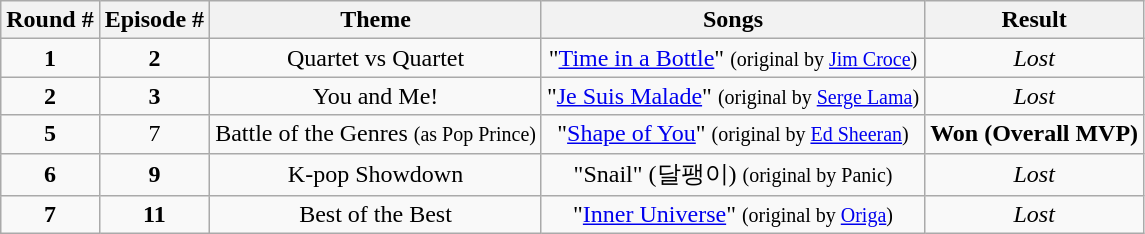<table class="wikitable sortable plainrowheaders" style="text-align:center">
<tr>
<th scope="col">Round #</th>
<th scope="col">Episode #</th>
<th scope="col">Theme</th>
<th scope="col">Songs</th>
<th scope="col">Result</th>
</tr>
<tr>
<td><strong>1</strong></td>
<td><strong>2</strong></td>
<td>Quartet vs Quartet</td>
<td>"<a href='#'>Time in a Bottle</a>" <small>(original by <a href='#'>Jim Croce</a>)</small></td>
<td><em>Lost</em></td>
</tr>
<tr>
<td><strong>2</strong></td>
<td><strong>3</strong></td>
<td>You and Me!</td>
<td>"<a href='#'>Je Suis Malade</a>" <small>(original by <a href='#'>Serge Lama</a>)</small></td>
<td><em>Lost</em></td>
</tr>
<tr>
<td><strong>5</strong></td>
<td>7</td>
<td>Battle of the Genres <small>(as Pop Prince)</small></td>
<td>"<a href='#'>Shape of You</a>" <small>(original by <a href='#'>Ed Sheeran</a>)</small></td>
<td><strong>Won (Overall MVP)</strong></td>
</tr>
<tr>
<td><strong>6</strong></td>
<td><strong>9</strong></td>
<td>K-pop Showdown</td>
<td>"Snail" (달팽이) <small>(original by Panic)</small></td>
<td><em>Lost</em></td>
</tr>
<tr>
<td><strong>7</strong></td>
<td><strong>11</strong></td>
<td>Best of the Best</td>
<td>"<a href='#'>Inner Universe</a>" <small>(original by <a href='#'>Origa</a>)</small></td>
<td><em>Lost</em></td>
</tr>
</table>
